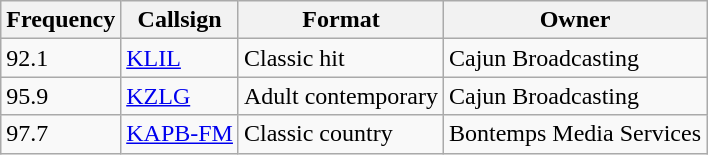<table class="wikitable sortable">
<tr>
<th>Frequency</th>
<th>Callsign</th>
<th>Format</th>
<th>Owner</th>
</tr>
<tr>
<td>92.1</td>
<td><a href='#'>KLIL</a></td>
<td>Classic hit</td>
<td>Cajun Broadcasting</td>
</tr>
<tr>
<td>95.9</td>
<td><a href='#'>KZLG</a></td>
<td>Adult contemporary</td>
<td>Cajun Broadcasting</td>
</tr>
<tr>
<td>97.7</td>
<td><a href='#'>KAPB-FM</a></td>
<td>Classic country</td>
<td>Bontemps Media Services</td>
</tr>
</table>
